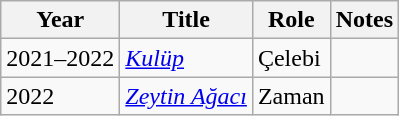<table class="wikitable sortable">
<tr>
<th>Year</th>
<th>Title</th>
<th>Role</th>
<th class="unsortable">Notes</th>
</tr>
<tr>
<td>2021–2022</td>
<td><em><a href='#'>Kulüp</a></em></td>
<td>Çelebi</td>
<td></td>
</tr>
<tr>
<td>2022</td>
<td><em><a href='#'>Zeytin Ağacı</a></em></td>
<td>Zaman</td>
<td></td>
</tr>
</table>
